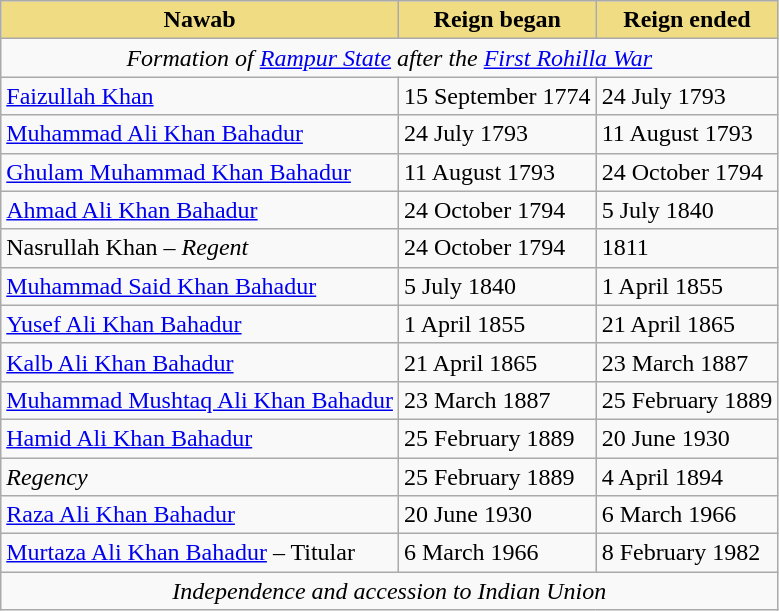<table class="wikitable">
<tr>
<th style="background-color:#F0DC82">Nawab</th>
<th style="background-color:#F0DC82">Reign began</th>
<th style="background-color:#F0DC82">Reign ended</th>
</tr>
<tr>
<td colspan=4 align="center"><em>Formation of <a href='#'>Rampur State</a> after the <a href='#'>First Rohilla War</a> </em></td>
</tr>
<tr>
<td><a href='#'>Faizullah Khan</a></td>
<td>15 September 1774</td>
<td>24 July 1793</td>
</tr>
<tr>
<td><a href='#'>Muhammad Ali Khan Bahadur</a></td>
<td>24 July 1793</td>
<td>11 August 1793</td>
</tr>
<tr>
<td><a href='#'>Ghulam Muhammad Khan Bahadur</a></td>
<td>11 August 1793</td>
<td>24 October 1794</td>
</tr>
<tr>
<td><a href='#'>Ahmad Ali Khan Bahadur</a></td>
<td>24 October 1794</td>
<td>5 July 1840</td>
</tr>
<tr>
<td>Nasrullah Khan – <em>Regent</em></td>
<td>24 October 1794</td>
<td>1811</td>
</tr>
<tr>
<td><a href='#'>Muhammad Said Khan Bahadur</a></td>
<td>5 July 1840</td>
<td>1 April 1855</td>
</tr>
<tr>
<td><a href='#'>Yusef Ali Khan Bahadur</a></td>
<td>1 April 1855</td>
<td>21 April 1865</td>
</tr>
<tr>
<td><a href='#'>Kalb Ali Khan Bahadur</a></td>
<td>21 April 1865</td>
<td>23 March 1887</td>
</tr>
<tr>
<td><a href='#'>Muhammad Mushtaq Ali Khan Bahadur</a></td>
<td>23 March 1887</td>
<td>25 February 1889</td>
</tr>
<tr>
<td><a href='#'>Hamid Ali Khan Bahadur</a></td>
<td>25 February 1889</td>
<td>20 June 1930</td>
</tr>
<tr>
<td><em>Regency</em></td>
<td>25 February 1889</td>
<td>4 April 1894</td>
</tr>
<tr>
<td><a href='#'>Raza Ali Khan Bahadur</a></td>
<td>20 June 1930</td>
<td>6 March 1966</td>
</tr>
<tr>
<td><a href='#'>Murtaza Ali Khan Bahadur</a> – Titular</td>
<td>6 March 1966</td>
<td>8 February 1982</td>
</tr>
<tr>
<td colspan=4 align="center"><em>Independence and accession to Indian Union</em></td>
</tr>
</table>
